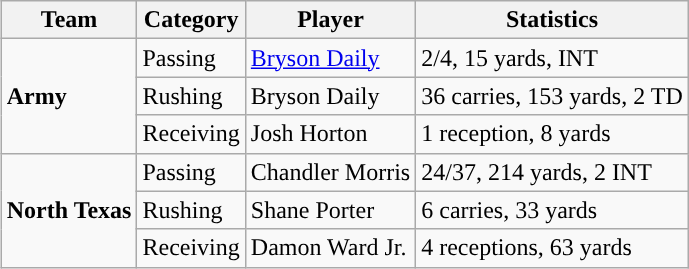<table class="wikitable" style="float: right;">
<tr>
<th>Team</th>
<th>Category</th>
<th>Player</th>
<th>Statistics</th>
</tr>
<tr>
<td rowspan=3><strong>Army</strong></td>
<td>Passing</td>
<td><a href='#'>Bryson Daily</a></td>
<td>2/4, 15 yards, INT</td>
</tr>
<tr>
<td>Rushing</td>
<td>Bryson Daily</td>
<td>36 carries, 153 yards, 2 TD</td>
</tr>
<tr>
<td>Receiving</td>
<td>Josh Horton</td>
<td>1 reception, 8 yards</td>
</tr>
<tr>
<td rowspan=3><strong>North Texas</strong></td>
<td>Passing</td>
<td>Chandler Morris</td>
<td>24/37, 214 yards, 2 INT</td>
</tr>
<tr>
<td>Rushing</td>
<td>Shane Porter</td>
<td>6 carries, 33 yards</td>
</tr>
<tr>
<td>Receiving</td>
<td>Damon Ward Jr.</td>
<td>4 receptions, 63 yards</td>
</tr>
</table>
